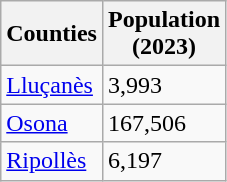<table class="wikitable">
<tr>
<th>Counties</th>
<th>Population<br>(2023)</th>
</tr>
<tr>
<td><a href='#'>Lluçanès</a></td>
<td>3,993</td>
</tr>
<tr>
<td><a href='#'>Osona</a></td>
<td>167,506</td>
</tr>
<tr>
<td><a href='#'>Ripollès</a></td>
<td>6,197</td>
</tr>
</table>
